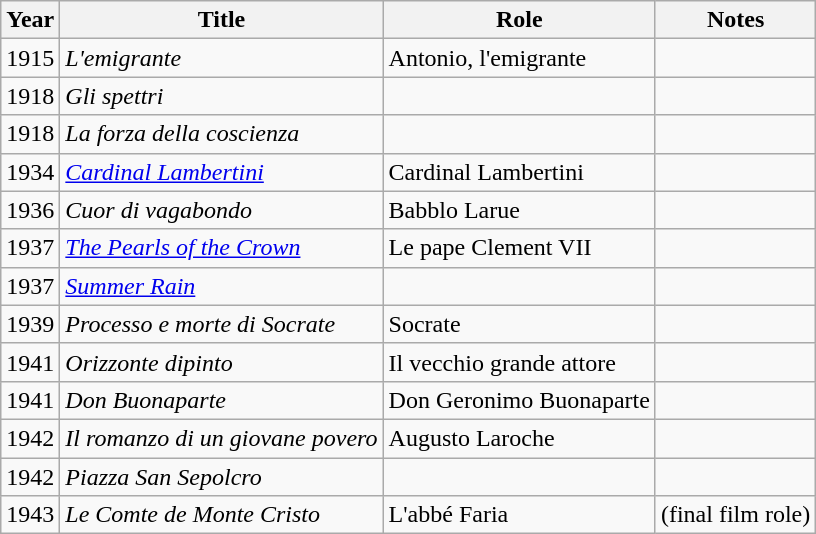<table class="wikitable">
<tr>
<th>Year</th>
<th>Title</th>
<th>Role</th>
<th>Notes</th>
</tr>
<tr>
<td>1915</td>
<td><em>L'emigrante</em></td>
<td>Antonio, l'emigrante</td>
<td></td>
</tr>
<tr>
<td>1918</td>
<td><em>Gli spettri</em></td>
<td></td>
<td></td>
</tr>
<tr>
<td>1918</td>
<td><em>La forza della coscienza</em></td>
<td></td>
<td></td>
</tr>
<tr>
<td>1934</td>
<td><em><a href='#'>Cardinal Lambertini</a></em></td>
<td>Cardinal Lambertini</td>
<td></td>
</tr>
<tr>
<td>1936</td>
<td><em>Cuor di vagabondo</em></td>
<td>Babblo Larue</td>
<td></td>
</tr>
<tr>
<td>1937</td>
<td><em><a href='#'>The Pearls of the Crown</a></em></td>
<td>Le pape Clement VII</td>
<td></td>
</tr>
<tr>
<td>1937</td>
<td><em><a href='#'>Summer Rain</a></em></td>
<td></td>
<td></td>
</tr>
<tr>
<td>1939</td>
<td><em>Processo e morte di Socrate</em></td>
<td>Socrate</td>
<td></td>
</tr>
<tr>
<td>1941</td>
<td><em>Orizzonte dipinto</em></td>
<td>Il vecchio grande attore</td>
<td></td>
</tr>
<tr>
<td>1941</td>
<td><em>Don Buonaparte</em></td>
<td>Don Geronimo Buonaparte</td>
<td></td>
</tr>
<tr>
<td>1942</td>
<td><em>Il romanzo di un giovane povero</em></td>
<td>Augusto Laroche</td>
<td></td>
</tr>
<tr>
<td>1942</td>
<td><em>Piazza San Sepolcro</em></td>
<td></td>
<td></td>
</tr>
<tr>
<td>1943</td>
<td><em>Le Comte de Monte Cristo</em></td>
<td>L'abbé Faria</td>
<td>(final film role)</td>
</tr>
</table>
